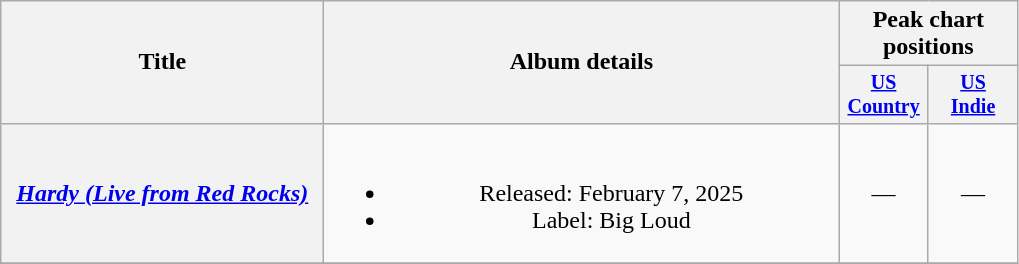<table class="wikitable plainrowheaders" style="text-align:center;">
<tr>
<th rowspan="2" style="width:13em;">Title</th>
<th rowspan="2" style="width:21em;">Album details</th>
<th colspan="2">Peak chart positions</th>
</tr>
<tr style="font-size:smaller;">
<th style="width:4em;"><a href='#'>US Country</a><br></th>
<th style="width:4em;"><a href='#'>US<br>Indie</a><br></th>
</tr>
<tr>
<th scope="row"><em><a href='#'>Hardy (Live from Red Rocks)</a></em></th>
<td><br><ul><li>Released: February 7, 2025</li><li>Label: Big Loud</li></ul></td>
<td>—</td>
<td>—</td>
</tr>
<tr>
</tr>
</table>
